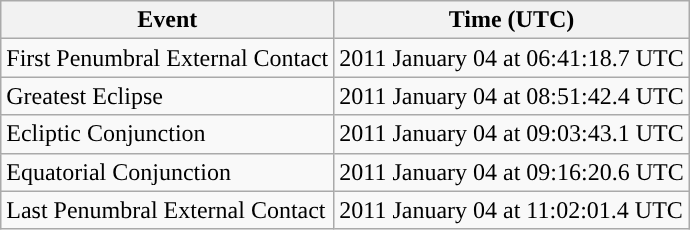<table class="wikitable">
<tr>
<th>Event</th>
<th>Time (UTC)</th>
</tr>
<tr>
<td>First Penumbral External Contact</td>
<td>2011 January 04 at 06:41:18.7 UTC</td>
</tr>
<tr>
<td>Greatest Eclipse</td>
<td>2011 January 04 at 08:51:42.4 UTC</td>
</tr>
<tr>
<td>Ecliptic Conjunction</td>
<td>2011 January 04 at 09:03:43.1 UTC</td>
</tr>
<tr>
<td>Equatorial Conjunction</td>
<td>2011 January 04 at 09:16:20.6 UTC</td>
</tr>
<tr>
<td>Last Penumbral External Contact</td>
<td>2011 January 04 at 11:02:01.4 UTC</td>
</tr>
</table>
